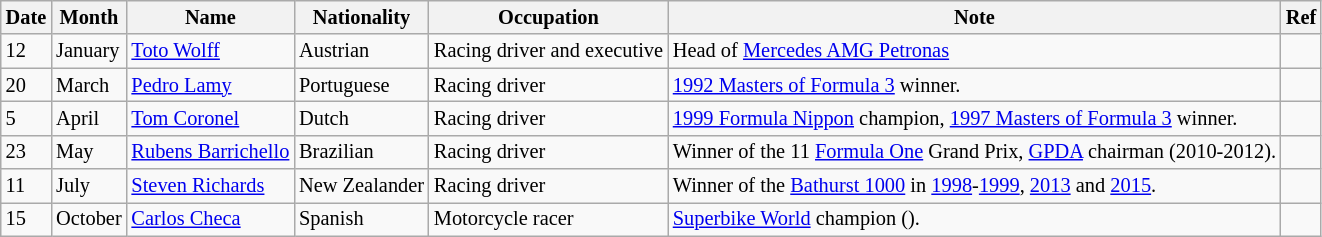<table class="wikitable" style="font-size:85%;">
<tr>
<th>Date</th>
<th>Month</th>
<th>Name</th>
<th>Nationality</th>
<th>Occupation</th>
<th>Note</th>
<th>Ref</th>
</tr>
<tr>
<td>12</td>
<td>January</td>
<td><a href='#'>Toto Wolff</a></td>
<td>Austrian</td>
<td>Racing driver and executive</td>
<td>Head of <a href='#'>Mercedes AMG Petronas</a></td>
<td></td>
</tr>
<tr>
<td>20</td>
<td>March</td>
<td><a href='#'>Pedro Lamy</a></td>
<td>Portuguese</td>
<td>Racing driver</td>
<td><a href='#'>1992 Masters of Formula 3</a> winner.</td>
<td></td>
</tr>
<tr>
<td>5</td>
<td>April</td>
<td><a href='#'>Tom Coronel</a></td>
<td>Dutch</td>
<td>Racing driver</td>
<td><a href='#'>1999 Formula Nippon</a> champion, <a href='#'>1997 Masters of Formula 3</a> winner.</td>
<td></td>
</tr>
<tr>
<td>23</td>
<td>May</td>
<td><a href='#'>Rubens Barrichello</a></td>
<td>Brazilian</td>
<td>Racing driver</td>
<td>Winner of the 11 <a href='#'>Formula One</a> Grand Prix, <a href='#'>GPDA</a> chairman (2010-2012).</td>
<td></td>
</tr>
<tr>
<td>11</td>
<td>July</td>
<td><a href='#'>Steven Richards</a></td>
<td>New Zealander</td>
<td>Racing driver</td>
<td>Winner of the <a href='#'>Bathurst 1000</a> in <a href='#'>1998</a>-<a href='#'>1999</a>, <a href='#'>2013</a> and <a href='#'>2015</a>.</td>
<td></td>
</tr>
<tr>
<td>15</td>
<td>October</td>
<td><a href='#'>Carlos Checa</a></td>
<td>Spanish</td>
<td>Motorcycle racer</td>
<td><a href='#'>Superbike World</a> champion ().</td>
<td></td>
</tr>
</table>
